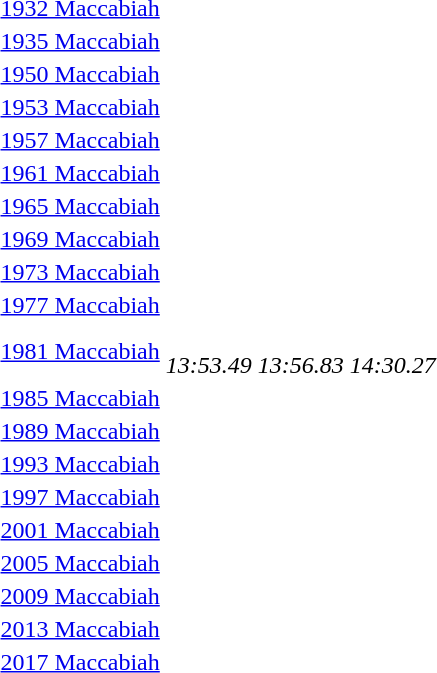<table>
<tr valign="top">
<td><a href='#'>1932 Maccabiah</a></td>
<td></td>
<td></td>
<td></td>
</tr>
<tr>
<td><a href='#'>1935 Maccabiah</a></td>
<td></td>
<td></td>
<td></td>
</tr>
<tr>
<td><a href='#'>1950 Maccabiah</a></td>
<td></td>
<td></td>
<td></td>
</tr>
<tr>
<td><a href='#'>1953 Maccabiah</a></td>
<td></td>
<td></td>
<td></td>
</tr>
<tr>
<td><a href='#'>1957 Maccabiah</a></td>
<td></td>
<td></td>
<td></td>
</tr>
<tr>
<td><a href='#'>1961 Maccabiah</a></td>
<td></td>
<td></td>
<td></td>
</tr>
<tr>
<td><a href='#'>1965 Maccabiah</a></td>
<td></td>
<td></td>
<td></td>
</tr>
<tr>
<td><a href='#'>1969 Maccabiah</a></td>
<td></td>
<td></td>
<td></td>
</tr>
<tr>
<td><a href='#'>1973 Maccabiah</a></td>
<td></td>
<td></td>
<td></td>
</tr>
<tr>
<td><a href='#'>1977 Maccabiah</a></td>
<td></td>
<td></td>
<td></td>
</tr>
<tr>
<td><a href='#'>1981 Maccabiah</a></td>
<td><br><em>13:53.49 </em></td>
<td><br><em>13:56.83</em></td>
<td><br><em>14:30.27</em></td>
</tr>
<tr>
<td><a href='#'>1985 Maccabiah</a></td>
<td></td>
<td></td>
<td></td>
</tr>
<tr>
<td><a href='#'>1989 Maccabiah</a></td>
<td></td>
<td></td>
<td></td>
</tr>
<tr>
<td><a href='#'>1993 Maccabiah</a></td>
<td></td>
<td></td>
<td></td>
</tr>
<tr>
<td><a href='#'>1997 Maccabiah</a></td>
<td></td>
<td></td>
<td></td>
</tr>
<tr>
<td><a href='#'>2001 Maccabiah</a></td>
<td></td>
<td></td>
<td></td>
</tr>
<tr>
<td><a href='#'>2005 Maccabiah</a></td>
<td></td>
<td></td>
<td></td>
</tr>
<tr>
<td><a href='#'>2009 Maccabiah</a></td>
<td></td>
<td></td>
<td></td>
</tr>
<tr>
<td><a href='#'>2013 Maccabiah</a></td>
<td></td>
<td></td>
<td></td>
</tr>
<tr>
<td><a href='#'>2017 Maccabiah</a></td>
<td></td>
<td></td>
<td></td>
</tr>
</table>
